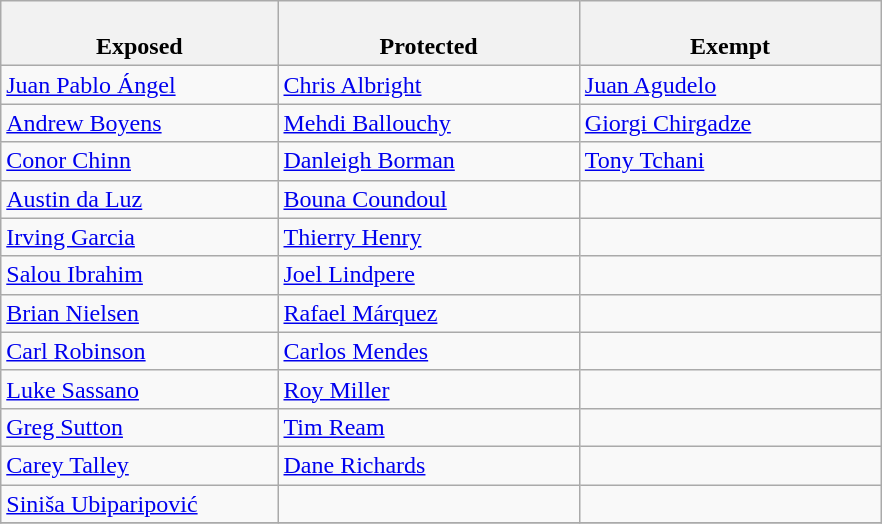<table class="wikitable">
<tr>
<th style="width:23%"><br>Exposed</th>
<th style="width:25%"><br>Protected</th>
<th style="width:25%"><br>Exempt</th>
</tr>
<tr>
<td><a href='#'>Juan Pablo Ángel</a></td>
<td><a href='#'>Chris Albright</a></td>
<td><a href='#'>Juan Agudelo</a></td>
</tr>
<tr>
<td><a href='#'>Andrew Boyens</a></td>
<td><a href='#'>Mehdi Ballouchy</a></td>
<td><a href='#'>Giorgi Chirgadze</a></td>
</tr>
<tr>
<td><a href='#'>Conor Chinn</a></td>
<td><a href='#'>Danleigh Borman</a></td>
<td><a href='#'>Tony Tchani</a></td>
</tr>
<tr>
<td><a href='#'>Austin da Luz</a></td>
<td><a href='#'>Bouna Coundoul</a></td>
<td></td>
</tr>
<tr>
<td><a href='#'>Irving Garcia</a></td>
<td><a href='#'>Thierry Henry</a></td>
<td></td>
</tr>
<tr>
<td><a href='#'>Salou Ibrahim</a></td>
<td><a href='#'>Joel Lindpere</a></td>
<td></td>
</tr>
<tr>
<td><a href='#'>Brian Nielsen</a></td>
<td><a href='#'>Rafael Márquez</a></td>
<td></td>
</tr>
<tr>
<td><a href='#'>Carl Robinson</a></td>
<td><a href='#'>Carlos Mendes</a></td>
<td></td>
</tr>
<tr>
<td><a href='#'>Luke Sassano</a></td>
<td><a href='#'>Roy Miller</a></td>
<td></td>
</tr>
<tr>
<td><a href='#'>Greg Sutton</a></td>
<td><a href='#'>Tim Ream</a></td>
<td></td>
</tr>
<tr>
<td><a href='#'>Carey Talley</a></td>
<td><a href='#'>Dane Richards</a></td>
<td></td>
</tr>
<tr>
<td><a href='#'>Siniša Ubiparipović</a></td>
<td></td>
<td></td>
</tr>
<tr>
</tr>
</table>
